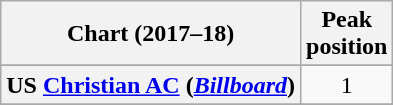<table class="wikitable sortable plainrowheaders" style="text-align:center">
<tr>
<th scope="col">Chart (2017–18)</th>
<th scope="col">Peak<br> position</th>
</tr>
<tr>
</tr>
<tr>
</tr>
<tr>
</tr>
<tr>
<th scope="row">US <a href='#'>Christian AC</a> (<em><a href='#'>Billboard</a></em>)</th>
<td>1</td>
</tr>
<tr>
</tr>
</table>
